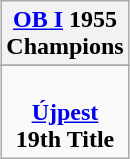<table class="wikitable" style="text-align: center; margin: 0 auto;">
<tr>
<th><a href='#'>OB I</a> 1955<br>Champions</th>
</tr>
<tr>
</tr>
<tr>
<td> <br><strong><a href='#'>Újpest</a></strong><br><strong>19th Title</strong></td>
</tr>
</table>
